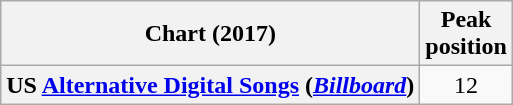<table class="wikitable sortable plainrowheaders" style="text-align:center">
<tr>
<th scope="col">Chart (2017)</th>
<th scope="col">Peak<br>position</th>
</tr>
<tr>
<th scope="row">US <a href='#'>Alternative Digital Songs</a> (<em><a href='#'>Billboard</a></em>)</th>
<td>12</td>
</tr>
</table>
